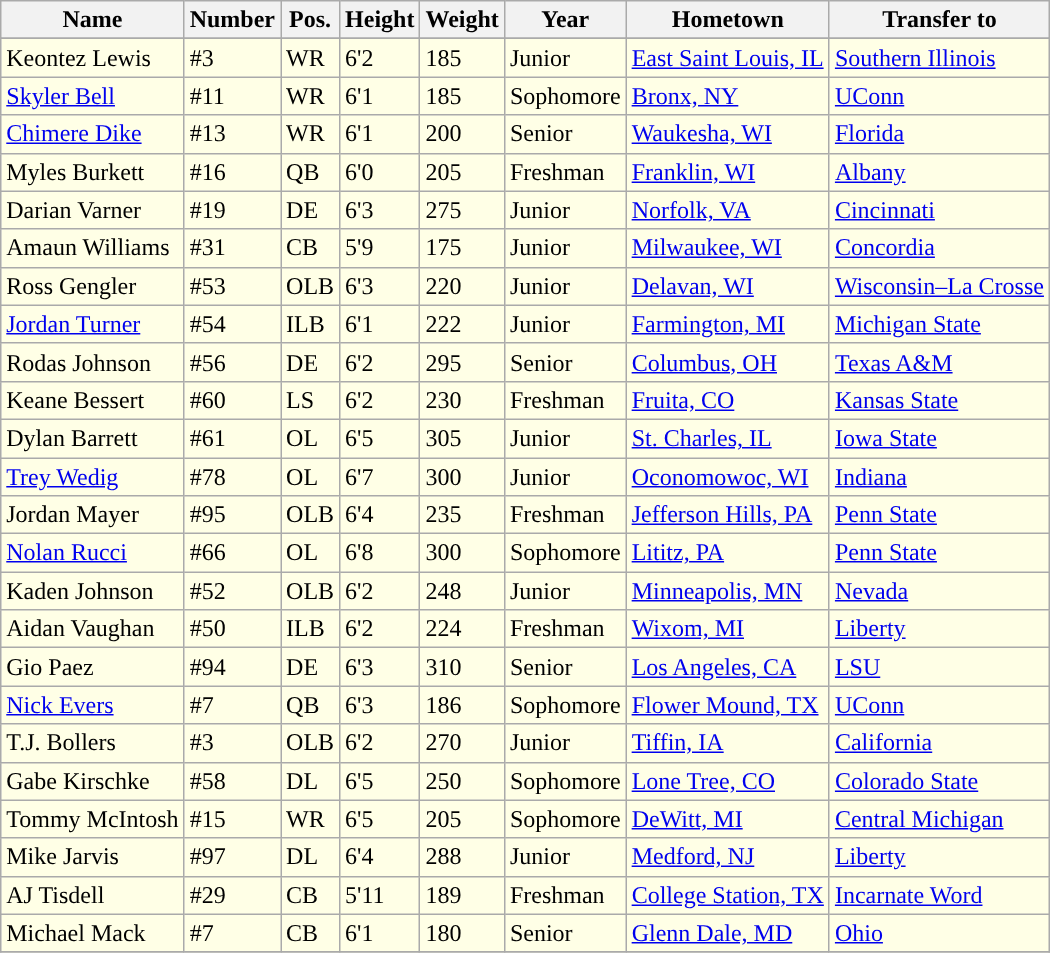<table class="wikitable sortable">
<tr align=center>
<th>Name</th>
<th>Number</th>
<th>Pos.</th>
<th>Height</th>
<th>Weight</th>
<th>Year</th>
<th>Hometown</th>
<th>Transfer to</th>
</tr>
<tr>
</tr>
<tr style="background:#FFFFE6;">
<td>Keontez Lewis</td>
<td>#3</td>
<td>WR</td>
<td>6'2</td>
<td>185</td>
<td>Junior</td>
<td><a href='#'>East Saint Louis, IL</a></td>
<td><a href='#'>Southern Illinois</a></td>
</tr>
<tr style="background:#FFFFE6;">
<td><a href='#'>Skyler Bell</a></td>
<td>#11</td>
<td>WR</td>
<td>6'1</td>
<td>185</td>
<td>Sophomore </td>
<td><a href='#'>Bronx, NY</a></td>
<td><a href='#'>UConn</a></td>
</tr>
<tr style="background:#FFFFE6;">
<td><a href='#'>Chimere Dike</a></td>
<td>#13</td>
<td>WR</td>
<td>6'1</td>
<td>200</td>
<td>Senior</td>
<td><a href='#'>Waukesha, WI</a></td>
<td><a href='#'>Florida</a></td>
</tr>
<tr style="background:#FFFFE6;">
<td>Myles Burkett</td>
<td>#16</td>
<td>QB</td>
<td>6'0</td>
<td>205</td>
<td>Freshman </td>
<td><a href='#'>Franklin, WI</a></td>
<td><a href='#'>Albany</a></td>
</tr>
<tr style="background:#FFFFE6;">
<td>Darian Varner</td>
<td>#19</td>
<td>DE</td>
<td>6'3</td>
<td>275</td>
<td>Junior</td>
<td><a href='#'>Norfolk, VA</a></td>
<td><a href='#'>Cincinnati</a></td>
</tr>
<tr style="background:#FFFFE6;">
<td>Amaun Williams</td>
<td>#31</td>
<td>CB</td>
<td>5'9</td>
<td>175</td>
<td>Junior </td>
<td><a href='#'>Milwaukee, WI</a></td>
<td><a href='#'>Concordia</a></td>
</tr>
<tr style="background:#FFFFE6;">
<td>Ross Gengler</td>
<td>#53</td>
<td>OLB</td>
<td>6'3</td>
<td>220</td>
<td>Junior </td>
<td><a href='#'>Delavan, WI</a></td>
<td><a href='#'>Wisconsin–La Crosse</a></td>
</tr>
<tr style="background:#FFFFE6;">
<td><a href='#'>Jordan Turner</a></td>
<td>#54</td>
<td>ILB</td>
<td>6'1</td>
<td>222</td>
<td>Junior </td>
<td><a href='#'>Farmington, MI</a></td>
<td><a href='#'>Michigan State</a></td>
</tr>
<tr style="background:#FFFFE6;">
<td>Rodas Johnson</td>
<td>#56</td>
<td>DE</td>
<td>6'2</td>
<td>295</td>
<td>Senior </td>
<td><a href='#'>Columbus, OH</a></td>
<td><a href='#'>Texas A&M</a></td>
</tr>
<tr style="background:#FFFFE6;">
<td>Keane Bessert</td>
<td>#60</td>
<td>LS</td>
<td>6'2</td>
<td>230</td>
<td>Freshman</td>
<td><a href='#'>Fruita, CO</a></td>
<td><a href='#'>Kansas State</a></td>
</tr>
<tr style="background:#FFFFE6;">
<td>Dylan Barrett</td>
<td>#61</td>
<td>OL</td>
<td>6'5</td>
<td>305</td>
<td>Junior </td>
<td><a href='#'>St. Charles, IL</a></td>
<td><a href='#'>Iowa State</a></td>
</tr>
<tr style="background:#FFFFE6;">
<td><a href='#'>Trey Wedig</a></td>
<td>#78</td>
<td>OL</td>
<td>6'7</td>
<td>300</td>
<td>Junior </td>
<td><a href='#'>Oconomowoc, WI</a></td>
<td><a href='#'>Indiana</a></td>
</tr>
<tr style="background:#FFFFE6;">
<td>Jordan Mayer</td>
<td>#95</td>
<td>OLB</td>
<td>6'4</td>
<td>235</td>
<td>Freshman</td>
<td><a href='#'>Jefferson Hills, PA</a></td>
<td><a href='#'>Penn State</a></td>
</tr>
<tr style="background:#FFFFE6;">
<td><a href='#'>Nolan Rucci</a></td>
<td>#66</td>
<td>OL</td>
<td>6'8</td>
<td>300</td>
<td>Sophomore </td>
<td><a href='#'>Lititz, PA</a></td>
<td><a href='#'>Penn State</a></td>
</tr>
<tr style="background:#FFFFE6;">
<td>Kaden Johnson</td>
<td>#52</td>
<td>OLB</td>
<td>6'2</td>
<td>248</td>
<td>Junior </td>
<td><a href='#'>Minneapolis, MN</a></td>
<td><a href='#'>Nevada</a></td>
</tr>
<tr style="background:#FFFFE6;">
<td>Aidan Vaughan</td>
<td>#50</td>
<td>ILB</td>
<td>6'2</td>
<td>224</td>
<td>Freshman </td>
<td><a href='#'>Wixom, MI</a></td>
<td><a href='#'>Liberty</a></td>
</tr>
<tr style="background:#FFFFE6;">
<td>Gio Paez</td>
<td>#94</td>
<td>DE</td>
<td>6'3</td>
<td>310</td>
<td>Senior </td>
<td><a href='#'>Los Angeles, CA</a></td>
<td><a href='#'>LSU</a></td>
</tr>
<tr style="background:#FFFFE6;">
<td><a href='#'>Nick Evers</a></td>
<td>#7</td>
<td>QB</td>
<td>6'3</td>
<td>186</td>
<td>Sophomore </td>
<td><a href='#'>Flower Mound, TX</a></td>
<td><a href='#'>UConn</a></td>
</tr>
<tr style="background:#FFFFE6;">
<td>T.J. Bollers</td>
<td>#3</td>
<td>OLB</td>
<td>6'2</td>
<td>270</td>
<td>Junior </td>
<td><a href='#'>Tiffin, IA</a></td>
<td><a href='#'>California</a></td>
</tr>
<tr style="background:#FFFFE6;">
<td>Gabe Kirschke</td>
<td>#58</td>
<td>DL</td>
<td>6'5</td>
<td>250</td>
<td>Sophomore </td>
<td><a href='#'>Lone Tree, CO</a></td>
<td><a href='#'>Colorado State</a></td>
</tr>
<tr style="background:#FFFFE6;">
<td>Tommy McIntosh</td>
<td>#15</td>
<td>WR</td>
<td>6'5</td>
<td>205</td>
<td>Sophomore </td>
<td><a href='#'>DeWitt, MI</a></td>
<td><a href='#'>Central Michigan</a></td>
</tr>
<tr style="background:#FFFFE6;">
<td>Mike Jarvis</td>
<td>#97</td>
<td>DL</td>
<td>6'4</td>
<td>288</td>
<td>Junior </td>
<td><a href='#'>Medford, NJ</a></td>
<td><a href='#'>Liberty</a></td>
</tr>
<tr style="background:#FFFFE6;">
<td>AJ Tisdell</td>
<td>#29</td>
<td>CB</td>
<td>5'11</td>
<td>189</td>
<td>Freshman </td>
<td><a href='#'>College Station, TX</a></td>
<td><a href='#'>Incarnate Word</a></td>
</tr>
<tr style="background:#FFFFE6;">
<td>Michael Mack</td>
<td>#7</td>
<td>CB</td>
<td>6'1</td>
<td>180</td>
<td>Senior </td>
<td><a href='#'>Glenn Dale, MD</a></td>
<td><a href='#'>Ohio</a></td>
</tr>
<tr>
</tr>
</table>
